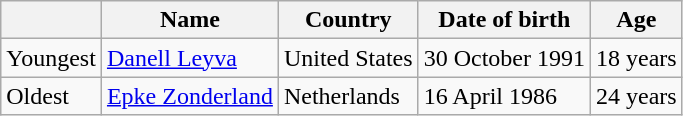<table class="wikitable">
<tr>
<th></th>
<th>Name</th>
<th>Country</th>
<th>Date of birth</th>
<th>Age</th>
</tr>
<tr>
<td>Youngest</td>
<td><a href='#'>Danell Leyva</a></td>
<td>United States </td>
<td>30 October 1991</td>
<td>18 years</td>
</tr>
<tr>
<td>Oldest</td>
<td><a href='#'>Epke Zonderland</a></td>
<td>Netherlands </td>
<td>16 April 1986</td>
<td>24 years</td>
</tr>
</table>
